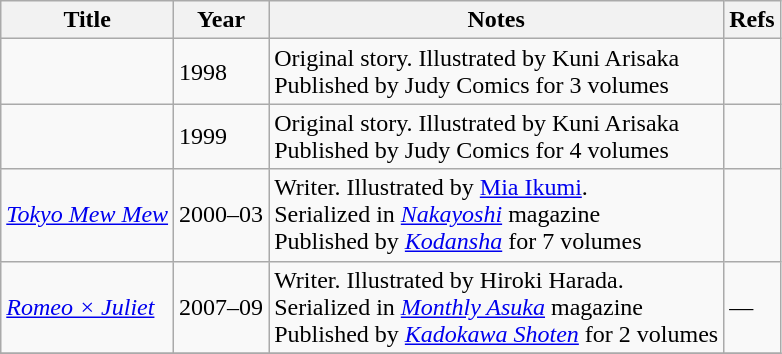<table class="wikitable sortable">
<tr>
<th>Title</th>
<th>Year</th>
<th>Notes</th>
<th>Refs</th>
</tr>
<tr>
<td></td>
<td>1998</td>
<td>Original story. Illustrated by Kuni Arisaka<br>Published by Judy Comics for 3 volumes</td>
<td></td>
</tr>
<tr>
<td></td>
<td>1999</td>
<td>Original story. Illustrated by Kuni Arisaka<br>Published by Judy Comics for 4 volumes</td>
<td></td>
</tr>
<tr>
<td><em><a href='#'>Tokyo Mew Mew</a></em></td>
<td>2000–03</td>
<td>Writer. Illustrated by <a href='#'>Mia Ikumi</a>.<br>Serialized in <em><a href='#'>Nakayoshi</a></em> magazine<br>Published by <em><a href='#'>Kodansha</a></em> for 7 volumes</td>
<td></td>
</tr>
<tr>
<td><em><a href='#'>Romeo × Juliet</a></em></td>
<td>2007–09</td>
<td>Writer. Illustrated by Hiroki Harada.<br>Serialized in <em><a href='#'>Monthly Asuka</a></em> magazine<br>Published by <em><a href='#'>Kadokawa Shoten</a></em> for 2 volumes</td>
<td>—</td>
</tr>
<tr>
</tr>
</table>
